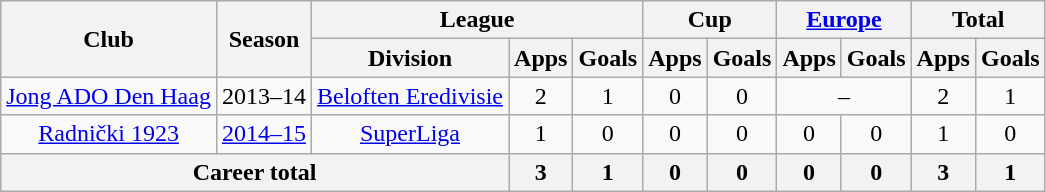<table class="wikitable" style="text-align:center">
<tr>
<th rowspan="2">Club</th>
<th rowspan="2">Season</th>
<th colspan="3">League</th>
<th colspan="2">Cup</th>
<th colspan="2"><a href='#'>Europe</a></th>
<th colspan="2">Total</th>
</tr>
<tr>
<th>Division</th>
<th>Apps</th>
<th>Goals</th>
<th>Apps</th>
<th>Goals</th>
<th>Apps</th>
<th>Goals</th>
<th>Apps</th>
<th>Goals</th>
</tr>
<tr>
<td><a href='#'>Jong ADO Den Haag</a></td>
<td>2013–14</td>
<td><a href='#'>Beloften Eredivisie</a></td>
<td>2</td>
<td>1</td>
<td>0</td>
<td>0</td>
<td colspan="2">–</td>
<td>2</td>
<td>1</td>
</tr>
<tr>
<td><a href='#'>Radnički 1923</a></td>
<td><a href='#'>2014–15</a></td>
<td><a href='#'>SuperLiga</a></td>
<td>1</td>
<td>0</td>
<td>0</td>
<td>0</td>
<td>0</td>
<td>0</td>
<td>1</td>
<td>0</td>
</tr>
<tr>
<th colspan="3">Career total</th>
<th>3</th>
<th>1</th>
<th>0</th>
<th>0</th>
<th>0</th>
<th>0</th>
<th>3</th>
<th>1</th>
</tr>
</table>
